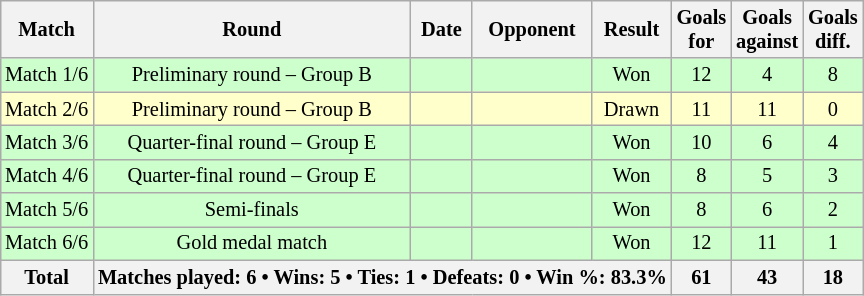<table class="wikitable sortable" style="text-align: center; font-size: 85%; margin-left: 1em;">
<tr>
<th>Match</th>
<th>Round</th>
<th>Date</th>
<th>Opponent</th>
<th>Result</th>
<th>Goals<br>for</th>
<th>Goals<br>against</th>
<th>Goals<br>diff.</th>
</tr>
<tr style="background-color: #ccffcc;">
<td>Match 1/6</td>
<td>Preliminary round – Group B</td>
<td style="text-align: right;"></td>
<td style="text-align: left;"></td>
<td>Won</td>
<td>12</td>
<td>4</td>
<td>8</td>
</tr>
<tr style="background-color: #ffffcc;">
<td>Match 2/6</td>
<td>Preliminary round – Group B</td>
<td style="text-align: right;"></td>
<td style="text-align: left;"></td>
<td>Drawn</td>
<td>11</td>
<td>11</td>
<td>0</td>
</tr>
<tr style="background-color: #ccffcc;">
<td>Match 3/6</td>
<td>Quarter-final round – Group E</td>
<td style="text-align: right;"></td>
<td style="text-align: left;"></td>
<td>Won</td>
<td>10</td>
<td>6</td>
<td>4</td>
</tr>
<tr style="background-color: #ccffcc;">
<td>Match 4/6</td>
<td>Quarter-final round – Group E</td>
<td style="text-align: right;"></td>
<td style="text-align: left;"></td>
<td>Won</td>
<td>8</td>
<td>5</td>
<td>3</td>
</tr>
<tr style="background-color: #ccffcc;">
<td>Match 5/6</td>
<td>Semi-finals</td>
<td style="text-align: right;"></td>
<td style="text-align: left;"></td>
<td>Won</td>
<td>8</td>
<td>6</td>
<td>2</td>
</tr>
<tr style="background-color: #ccffcc;">
<td>Match 6/6</td>
<td>Gold medal match</td>
<td style="text-align: right;"></td>
<td style="text-align: left;"></td>
<td>Won</td>
<td>12</td>
<td>11</td>
<td>1</td>
</tr>
<tr>
<th>Total</th>
<th colspan="4">Matches played: 6 • Wins: 5 • Ties: 1 • Defeats: 0 • Win %: 83.3%</th>
<th>61</th>
<th>43</th>
<th>18</th>
</tr>
</table>
